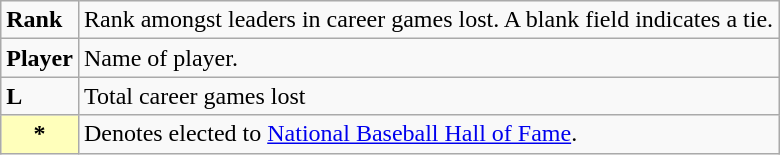<table class="wikitable">
<tr>
<td><strong>Rank</strong></td>
<td>Rank amongst leaders in career games lost.  A blank field indicates a tie.</td>
</tr>
<tr>
<td><strong>Player</strong></td>
<td>Name of player.</td>
</tr>
<tr>
<td><strong>L</strong></td>
<td>Total career games lost</td>
</tr>
<tr>
<th scope="row" style="background-color:#ffffbb">*</th>
<td>Denotes elected to <a href='#'>National Baseball Hall of Fame</a>. <br></td>
</tr>
</table>
